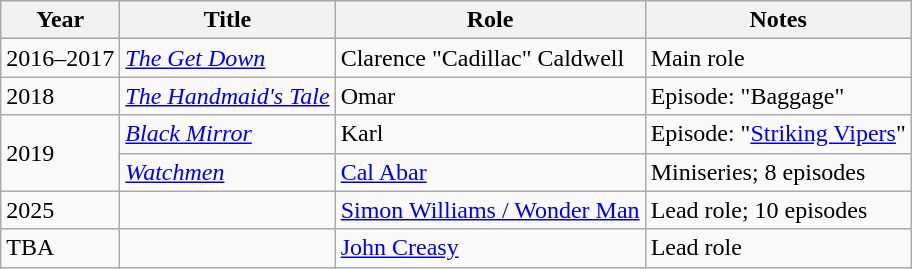<table class="wikitable sortable">
<tr>
<th>Year</th>
<th>Title</th>
<th>Role</th>
<th class=unsortable>Notes</th>
</tr>
<tr>
<td>2016–2017</td>
<td><em><a href='#'>The Get Down</a></em></td>
<td>Clarence "Cadillac" Caldwell</td>
<td>Main role</td>
</tr>
<tr>
<td>2018</td>
<td><em><a href='#'>The Handmaid's Tale</a></em></td>
<td>Omar</td>
<td>Episode: "Baggage"</td>
</tr>
<tr>
<td rowspan="2">2019</td>
<td><em><a href='#'>Black Mirror</a></em></td>
<td>Karl</td>
<td>Episode: "<a href='#'>Striking Vipers</a>"</td>
</tr>
<tr>
<td><em><a href='#'>Watchmen</a></em></td>
<td><a href='#'>Cal Abar</a></td>
<td>Miniseries; 8 episodes</td>
</tr>
<tr>
<td>2025</td>
<td></td>
<td><a href='#'>Simon Williams / Wonder Man</a></td>
<td>Lead role; 10 episodes</td>
</tr>
<tr>
<td>TBA</td>
<td></td>
<td><a href='#'>John Creasy</a></td>
<td>Lead role</td>
</tr>
</table>
